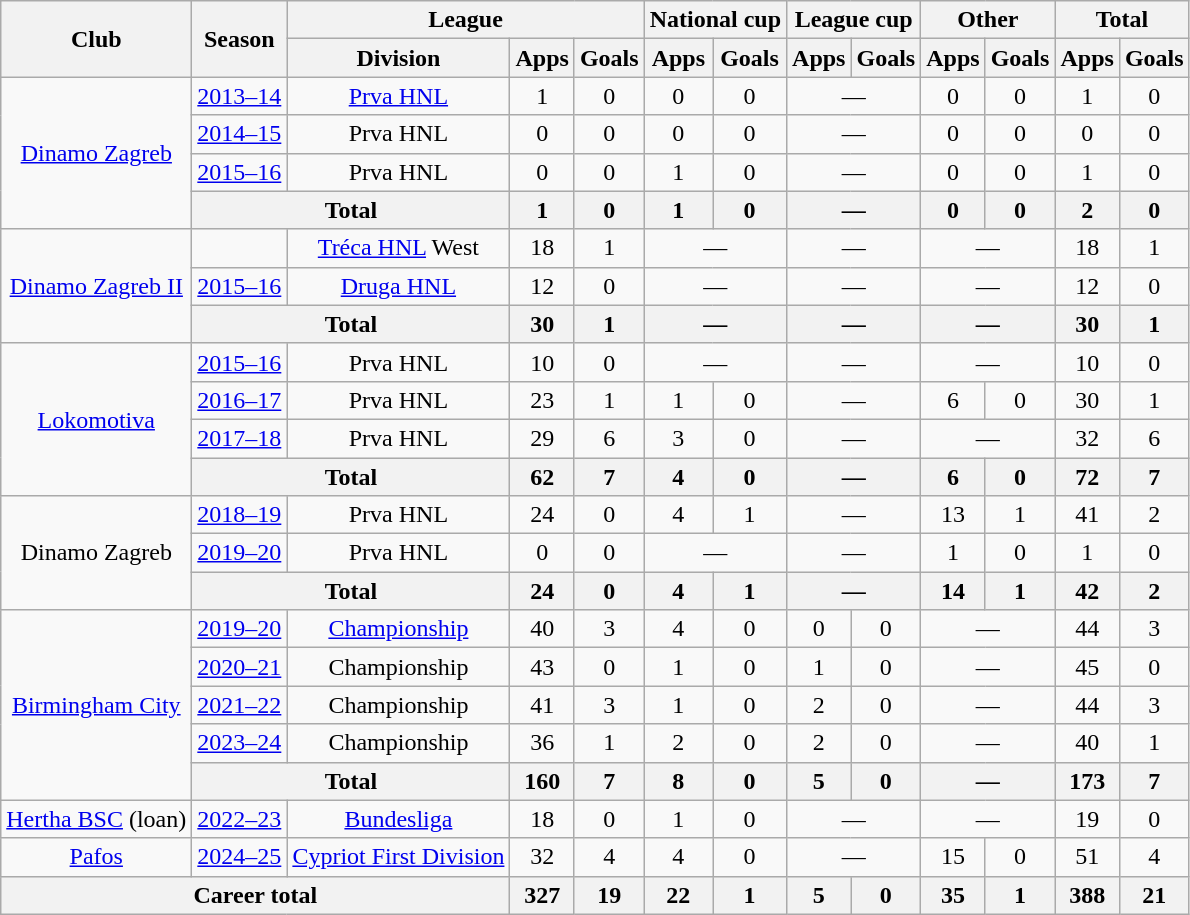<table class=wikitable style=text-align:center>
<tr>
<th rowspan="2">Club</th>
<th rowspan="2">Season</th>
<th colspan="3">League</th>
<th colspan="2">National cup</th>
<th colspan="2">League cup</th>
<th colspan="2">Other</th>
<th colspan="2">Total</th>
</tr>
<tr>
<th>Division</th>
<th>Apps</th>
<th>Goals</th>
<th>Apps</th>
<th>Goals</th>
<th>Apps</th>
<th>Goals</th>
<th>Apps</th>
<th>Goals</th>
<th>Apps</th>
<th>Goals</th>
</tr>
<tr>
<td rowspan="4"><a href='#'>Dinamo Zagreb</a></td>
<td><a href='#'>2013–14</a></td>
<td><a href='#'>Prva HNL</a></td>
<td>1</td>
<td>0</td>
<td>0</td>
<td>0</td>
<td colspan="2">—</td>
<td>0</td>
<td>0</td>
<td>1</td>
<td>0</td>
</tr>
<tr>
<td><a href='#'>2014–15</a></td>
<td>Prva HNL</td>
<td>0</td>
<td>0</td>
<td>0</td>
<td>0</td>
<td colspan="2">—</td>
<td>0</td>
<td>0</td>
<td>0</td>
<td>0</td>
</tr>
<tr>
<td><a href='#'>2015–16</a></td>
<td>Prva HNL</td>
<td>0</td>
<td>0</td>
<td>1</td>
<td>0</td>
<td colspan="2">—</td>
<td>0</td>
<td>0</td>
<td>1</td>
<td>0</td>
</tr>
<tr>
<th colspan="2">Total</th>
<th>1</th>
<th>0</th>
<th>1</th>
<th>0</th>
<th colspan="2">—</th>
<th>0</th>
<th>0</th>
<th>2</th>
<th>0</th>
</tr>
<tr>
<td rowspan="3"><a href='#'>Dinamo Zagreb II</a></td>
<td></td>
<td><a href='#'>Tréca HNL</a> West</td>
<td>18</td>
<td>1</td>
<td colspan="2">—</td>
<td colspan="2">—</td>
<td colspan="2">—</td>
<td>18</td>
<td>1</td>
</tr>
<tr>
<td><a href='#'>2015–16</a></td>
<td><a href='#'>Druga HNL</a></td>
<td>12</td>
<td>0</td>
<td colspan="2">—</td>
<td colspan="2">—</td>
<td colspan="2">—</td>
<td>12</td>
<td>0</td>
</tr>
<tr>
<th colspan="2">Total</th>
<th>30</th>
<th>1</th>
<th colspan="2">—</th>
<th colspan="2">—</th>
<th colspan="2">—</th>
<th>30</th>
<th>1</th>
</tr>
<tr>
<td rowspan="4"><a href='#'>Lokomotiva</a></td>
<td><a href='#'>2015–16</a></td>
<td>Prva HNL</td>
<td>10</td>
<td>0</td>
<td colspan="2">—</td>
<td colspan="2">—</td>
<td colspan="2">—</td>
<td>10</td>
<td>0</td>
</tr>
<tr>
<td><a href='#'>2016–17</a></td>
<td>Prva HNL</td>
<td>23</td>
<td>1</td>
<td>1</td>
<td>0</td>
<td colspan="2">—</td>
<td>6</td>
<td>0</td>
<td>30</td>
<td>1</td>
</tr>
<tr>
<td><a href='#'>2017–18</a></td>
<td>Prva HNL</td>
<td>29</td>
<td>6</td>
<td>3</td>
<td>0</td>
<td colspan="2">—</td>
<td colspan="2">—</td>
<td>32</td>
<td>6</td>
</tr>
<tr>
<th colspan="2">Total</th>
<th>62</th>
<th>7</th>
<th>4</th>
<th>0</th>
<th colspan="2">—</th>
<th>6</th>
<th>0</th>
<th>72</th>
<th>7</th>
</tr>
<tr>
<td rowspan="3">Dinamo Zagreb</td>
<td><a href='#'>2018–19</a></td>
<td>Prva HNL</td>
<td>24</td>
<td>0</td>
<td>4</td>
<td>1</td>
<td colspan="2">—</td>
<td>13</td>
<td>1</td>
<td>41</td>
<td>2</td>
</tr>
<tr>
<td><a href='#'>2019–20</a></td>
<td>Prva HNL</td>
<td>0</td>
<td>0</td>
<td colspan="2">—</td>
<td colspan="2">—</td>
<td>1</td>
<td>0</td>
<td>1</td>
<td>0</td>
</tr>
<tr>
<th colspan="2">Total</th>
<th>24</th>
<th>0</th>
<th>4</th>
<th>1</th>
<th colspan="2">—</th>
<th>14</th>
<th>1</th>
<th>42</th>
<th>2</th>
</tr>
<tr>
<td rowspan="5"><a href='#'>Birmingham City</a></td>
<td><a href='#'>2019–20</a></td>
<td><a href='#'>Championship</a></td>
<td>40</td>
<td>3</td>
<td>4</td>
<td>0</td>
<td>0</td>
<td>0</td>
<td colspan="2">—</td>
<td>44</td>
<td>3</td>
</tr>
<tr>
<td><a href='#'>2020–21</a></td>
<td>Championship</td>
<td>43</td>
<td>0</td>
<td>1</td>
<td>0</td>
<td>1</td>
<td>0</td>
<td colspan="2">—</td>
<td>45</td>
<td>0</td>
</tr>
<tr>
<td><a href='#'>2021–22</a></td>
<td>Championship</td>
<td>41</td>
<td>3</td>
<td>1</td>
<td>0</td>
<td>2</td>
<td>0</td>
<td colspan="2">—</td>
<td>44</td>
<td>3</td>
</tr>
<tr>
<td><a href='#'>2023–24</a></td>
<td>Championship</td>
<td>36</td>
<td>1</td>
<td>2</td>
<td>0</td>
<td>2</td>
<td>0</td>
<td colspan="2">—</td>
<td>40</td>
<td>1</td>
</tr>
<tr>
<th colspan="2">Total</th>
<th>160</th>
<th>7</th>
<th>8</th>
<th>0</th>
<th>5</th>
<th>0</th>
<th colspan="2">—</th>
<th>173</th>
<th>7</th>
</tr>
<tr>
<td><a href='#'>Hertha BSC</a> (loan)</td>
<td><a href='#'>2022–23</a></td>
<td><a href='#'>Bundesliga</a></td>
<td>18</td>
<td>0</td>
<td>1</td>
<td>0</td>
<td colspan="2">—</td>
<td colspan="2">—</td>
<td>19</td>
<td>0</td>
</tr>
<tr>
<td><a href='#'>Pafos</a></td>
<td><a href='#'>2024–25</a></td>
<td><a href='#'>Cypriot First Division</a></td>
<td>32</td>
<td>4</td>
<td>4</td>
<td>0</td>
<td colspan="2">—</td>
<td>15</td>
<td>0</td>
<td>51</td>
<td>4</td>
</tr>
<tr>
<th colspan="3">Career total</th>
<th>327</th>
<th>19</th>
<th>22</th>
<th>1</th>
<th>5</th>
<th>0</th>
<th>35</th>
<th>1</th>
<th>388</th>
<th>21</th>
</tr>
</table>
